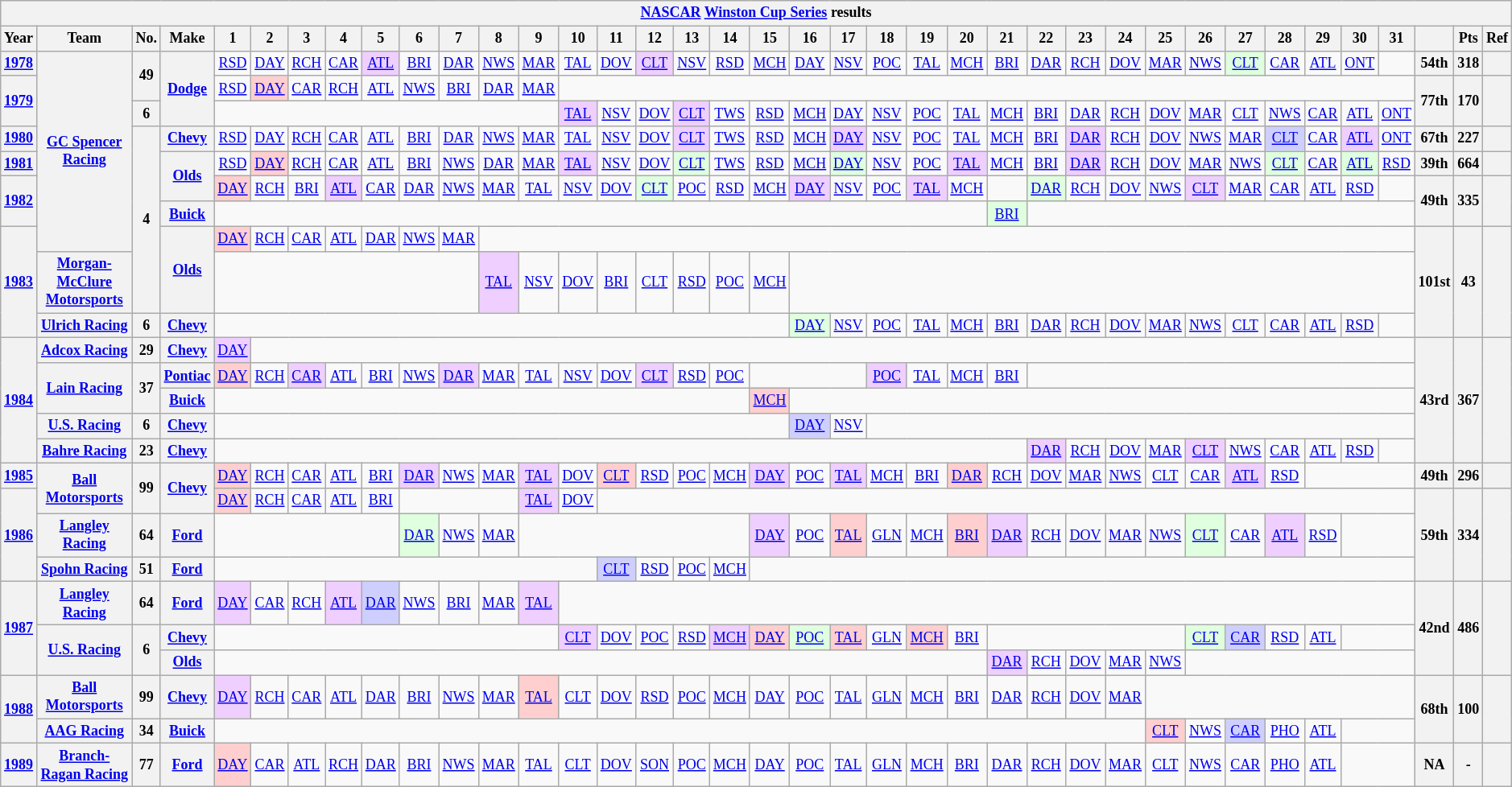<table class="wikitable" style="text-align:center; font-size:75%">
<tr>
<th colspan=45><a href='#'>NASCAR</a> <a href='#'>Winston Cup Series</a> results</th>
</tr>
<tr>
<th>Year</th>
<th>Team</th>
<th>No.</th>
<th>Make</th>
<th>1</th>
<th>2</th>
<th>3</th>
<th>4</th>
<th>5</th>
<th>6</th>
<th>7</th>
<th>8</th>
<th>9</th>
<th>10</th>
<th>11</th>
<th>12</th>
<th>13</th>
<th>14</th>
<th>15</th>
<th>16</th>
<th>17</th>
<th>18</th>
<th>19</th>
<th>20</th>
<th>21</th>
<th>22</th>
<th>23</th>
<th>24</th>
<th>25</th>
<th>26</th>
<th>27</th>
<th>28</th>
<th>29</th>
<th>30</th>
<th>31</th>
<th></th>
<th>Pts</th>
<th>Ref</th>
</tr>
<tr>
<th><a href='#'>1978</a></th>
<th rowspan=8><a href='#'>GC Spencer Racing</a></th>
<th rowspan=2>49</th>
<th rowspan=3><a href='#'>Dodge</a></th>
<td><a href='#'>RSD</a></td>
<td><a href='#'>DAY</a></td>
<td><a href='#'>RCH</a></td>
<td><a href='#'>CAR</a></td>
<td style="background:#EFCFFF;"><a href='#'>ATL</a><br></td>
<td><a href='#'>BRI</a></td>
<td><a href='#'>DAR</a></td>
<td><a href='#'>NWS</a></td>
<td><a href='#'>MAR</a></td>
<td><a href='#'>TAL</a></td>
<td><a href='#'>DOV</a></td>
<td style="background:#EFCFFF;"><a href='#'>CLT</a><br></td>
<td><a href='#'>NSV</a></td>
<td><a href='#'>RSD</a></td>
<td><a href='#'>MCH</a></td>
<td><a href='#'>DAY</a></td>
<td><a href='#'>NSV</a></td>
<td><a href='#'>POC</a></td>
<td><a href='#'>TAL</a></td>
<td><a href='#'>MCH</a></td>
<td><a href='#'>BRI</a></td>
<td><a href='#'>DAR</a></td>
<td><a href='#'>RCH</a></td>
<td><a href='#'>DOV</a></td>
<td><a href='#'>MAR</a></td>
<td><a href='#'>NWS</a></td>
<td style="background:#DFFFDF;"><a href='#'>CLT</a><br></td>
<td><a href='#'>CAR</a></td>
<td><a href='#'>ATL</a></td>
<td><a href='#'>ONT</a></td>
<td></td>
<th>54th</th>
<th>318</th>
<th></th>
</tr>
<tr>
<th rowspan=2><a href='#'>1979</a></th>
<td><a href='#'>RSD</a></td>
<td style="background:#FFCFCF;"><a href='#'>DAY</a><br></td>
<td><a href='#'>CAR</a></td>
<td><a href='#'>RCH</a></td>
<td><a href='#'>ATL</a></td>
<td><a href='#'>NWS</a></td>
<td><a href='#'>BRI</a></td>
<td><a href='#'>DAR</a></td>
<td><a href='#'>MAR</a></td>
<td colspan=22></td>
<th rowspan=2>77th</th>
<th rowspan=2>170</th>
<th rowspan=2></th>
</tr>
<tr>
<th>6</th>
<td colspan=9></td>
<td style="background:#EFCFFF;"><a href='#'>TAL</a><br></td>
<td><a href='#'>NSV</a></td>
<td><a href='#'>DOV</a></td>
<td style="background:#EFCFFF;"><a href='#'>CLT</a><br></td>
<td><a href='#'>TWS</a></td>
<td><a href='#'>RSD</a></td>
<td><a href='#'>MCH</a></td>
<td><a href='#'>DAY</a></td>
<td><a href='#'>NSV</a></td>
<td><a href='#'>POC</a></td>
<td><a href='#'>TAL</a></td>
<td><a href='#'>MCH</a></td>
<td><a href='#'>BRI</a></td>
<td><a href='#'>DAR</a></td>
<td><a href='#'>RCH</a></td>
<td><a href='#'>DOV</a></td>
<td><a href='#'>MAR</a></td>
<td><a href='#'>CLT</a></td>
<td><a href='#'>NWS</a></td>
<td><a href='#'>CAR</a></td>
<td><a href='#'>ATL</a></td>
<td><a href='#'>ONT</a></td>
</tr>
<tr>
<th><a href='#'>1980</a></th>
<th rowspan=6>4</th>
<th><a href='#'>Chevy</a></th>
<td><a href='#'>RSD</a></td>
<td><a href='#'>DAY</a></td>
<td><a href='#'>RCH</a></td>
<td><a href='#'>CAR</a></td>
<td><a href='#'>ATL</a></td>
<td><a href='#'>BRI</a></td>
<td><a href='#'>DAR</a></td>
<td><a href='#'>NWS</a></td>
<td><a href='#'>MAR</a></td>
<td><a href='#'>TAL</a></td>
<td><a href='#'>NSV</a></td>
<td><a href='#'>DOV</a></td>
<td style="background:#EFCFFF;"><a href='#'>CLT</a><br></td>
<td><a href='#'>TWS</a></td>
<td><a href='#'>RSD</a></td>
<td><a href='#'>MCH</a></td>
<td style="background:#EFCFFF;"><a href='#'>DAY</a><br></td>
<td><a href='#'>NSV</a></td>
<td><a href='#'>POC</a></td>
<td><a href='#'>TAL</a></td>
<td><a href='#'>MCH</a></td>
<td><a href='#'>BRI</a></td>
<td style="background:#EFCFFF;"><a href='#'>DAR</a><br></td>
<td><a href='#'>RCH</a></td>
<td><a href='#'>DOV</a></td>
<td><a href='#'>NWS</a></td>
<td><a href='#'>MAR</a></td>
<td style="background:#CFCFFF;"><a href='#'>CLT</a><br></td>
<td><a href='#'>CAR</a></td>
<td style="background:#EFCFFF;"><a href='#'>ATL</a><br></td>
<td><a href='#'>ONT</a></td>
<th>67th</th>
<th>227</th>
<th></th>
</tr>
<tr>
<th><a href='#'>1981</a></th>
<th rowspan=2><a href='#'>Olds</a></th>
<td><a href='#'>RSD</a></td>
<td style="background:#FFCFCF;"><a href='#'>DAY</a><br></td>
<td><a href='#'>RCH</a></td>
<td><a href='#'>CAR</a></td>
<td><a href='#'>ATL</a></td>
<td><a href='#'>BRI</a></td>
<td><a href='#'>NWS</a></td>
<td><a href='#'>DAR</a></td>
<td><a href='#'>MAR</a></td>
<td style="background:#EFCFFF;"><a href='#'>TAL</a><br></td>
<td><a href='#'>NSV</a></td>
<td><a href='#'>DOV</a></td>
<td style="background:#DFFFDF;"><a href='#'>CLT</a><br></td>
<td><a href='#'>TWS</a></td>
<td><a href='#'>RSD</a></td>
<td><a href='#'>MCH</a></td>
<td style="background:#DFFFDF;"><a href='#'>DAY</a><br></td>
<td><a href='#'>NSV</a></td>
<td><a href='#'>POC</a></td>
<td style="background:#EFCFFF;"><a href='#'>TAL</a><br></td>
<td><a href='#'>MCH</a></td>
<td><a href='#'>BRI</a></td>
<td style="background:#EFCFFF;"><a href='#'>DAR</a><br></td>
<td><a href='#'>RCH</a></td>
<td><a href='#'>DOV</a></td>
<td><a href='#'>MAR</a></td>
<td><a href='#'>NWS</a></td>
<td style="background:#DFFFDF;"><a href='#'>CLT</a><br></td>
<td><a href='#'>CAR</a></td>
<td style="background:#DFFFDF;"><a href='#'>ATL</a><br></td>
<td><a href='#'>RSD</a></td>
<th>39th</th>
<th>664</th>
<th></th>
</tr>
<tr>
<th rowspan=2><a href='#'>1982</a></th>
<td style="background:#FFCFCF;"><a href='#'>DAY</a><br></td>
<td><a href='#'>RCH</a></td>
<td><a href='#'>BRI</a></td>
<td style="background:#EFCFFF;"><a href='#'>ATL</a><br></td>
<td><a href='#'>CAR</a></td>
<td><a href='#'>DAR</a></td>
<td><a href='#'>NWS</a></td>
<td><a href='#'>MAR</a></td>
<td><a href='#'>TAL</a></td>
<td><a href='#'>NSV</a></td>
<td><a href='#'>DOV</a></td>
<td style="background:#DFFFDF;"><a href='#'>CLT</a><br></td>
<td><a href='#'>POC</a></td>
<td><a href='#'>RSD</a></td>
<td><a href='#'>MCH</a></td>
<td style="background:#EFCFFF;"><a href='#'>DAY</a><br></td>
<td><a href='#'>NSV</a></td>
<td><a href='#'>POC</a></td>
<td style="background:#EFCFFF;"><a href='#'>TAL</a><br></td>
<td><a href='#'>MCH</a></td>
<td></td>
<td style="background:#DFFFDF;"><a href='#'>DAR</a><br></td>
<td><a href='#'>RCH</a></td>
<td><a href='#'>DOV</a></td>
<td><a href='#'>NWS</a></td>
<td style="background:#EFCFFF;"><a href='#'>CLT</a><br></td>
<td><a href='#'>MAR</a></td>
<td><a href='#'>CAR</a></td>
<td><a href='#'>ATL</a></td>
<td><a href='#'>RSD</a></td>
<td></td>
<th rowspan=2>49th</th>
<th rowspan=2>335</th>
<th rowspan=2></th>
</tr>
<tr>
<th><a href='#'>Buick</a></th>
<td colspan=20></td>
<td style="background:#DFFFDF;"><a href='#'>BRI</a><br></td>
<td colspan=10></td>
</tr>
<tr>
<th rowspan=3><a href='#'>1983</a></th>
<th rowspan=2><a href='#'>Olds</a></th>
<td style="background:#FFCFCF;"><a href='#'>DAY</a><br></td>
<td><a href='#'>RCH</a></td>
<td><a href='#'>CAR</a></td>
<td><a href='#'>ATL</a></td>
<td><a href='#'>DAR</a></td>
<td><a href='#'>NWS</a></td>
<td><a href='#'>MAR</a></td>
<td colspan=24></td>
<th rowspan=3>101st</th>
<th rowspan=3>43</th>
<th rowspan=3></th>
</tr>
<tr>
<th><a href='#'>Morgan-McClure Motorsports</a></th>
<td colspan=7></td>
<td style="background:#EFCFFF;"><a href='#'>TAL</a><br></td>
<td><a href='#'>NSV</a></td>
<td><a href='#'>DOV</a></td>
<td><a href='#'>BRI</a></td>
<td><a href='#'>CLT</a></td>
<td><a href='#'>RSD</a></td>
<td><a href='#'>POC</a></td>
<td><a href='#'>MCH</a></td>
<td colspan=16></td>
</tr>
<tr>
<th><a href='#'>Ulrich Racing</a></th>
<th>6</th>
<th><a href='#'>Chevy</a></th>
<td colspan=15></td>
<td style="background:#DFFFDF;"><a href='#'>DAY</a><br></td>
<td><a href='#'>NSV</a></td>
<td><a href='#'>POC</a></td>
<td><a href='#'>TAL</a></td>
<td><a href='#'>MCH</a></td>
<td><a href='#'>BRI</a></td>
<td><a href='#'>DAR</a></td>
<td><a href='#'>RCH</a></td>
<td><a href='#'>DOV</a></td>
<td><a href='#'>MAR</a></td>
<td><a href='#'>NWS</a></td>
<td><a href='#'>CLT</a></td>
<td><a href='#'>CAR</a></td>
<td><a href='#'>ATL</a></td>
<td><a href='#'>RSD</a></td>
<td></td>
</tr>
<tr>
<th rowspan=5><a href='#'>1984</a></th>
<th><a href='#'>Adcox Racing</a></th>
<th>29</th>
<th><a href='#'>Chevy</a></th>
<td style="background:#EFCFFF;"><a href='#'>DAY</a><br></td>
<td colspan=30></td>
<th rowspan=5>43rd</th>
<th rowspan=5>367</th>
<th rowspan=5></th>
</tr>
<tr>
<th rowspan=2><a href='#'>Lain Racing</a></th>
<th rowspan=2>37</th>
<th><a href='#'>Pontiac</a></th>
<td style="background:#FFCFCF;"><a href='#'>DAY</a><br></td>
<td><a href='#'>RCH</a></td>
<td style="background:#EFCFFF;"><a href='#'>CAR</a><br></td>
<td><a href='#'>ATL</a></td>
<td><a href='#'>BRI</a></td>
<td><a href='#'>NWS</a></td>
<td style="background:#EFCFFF;"><a href='#'>DAR</a><br></td>
<td><a href='#'>MAR</a></td>
<td><a href='#'>TAL</a></td>
<td><a href='#'>NSV</a></td>
<td><a href='#'>DOV</a></td>
<td style="background:#EFCFFF;"><a href='#'>CLT</a><br></td>
<td><a href='#'>RSD</a></td>
<td><a href='#'>POC</a></td>
<td colspan=3></td>
<td style="background:#EFCFFF;"><a href='#'>POC</a><br></td>
<td><a href='#'>TAL</a></td>
<td><a href='#'>MCH</a></td>
<td><a href='#'>BRI</a></td>
<td colspan=10></td>
</tr>
<tr>
<th><a href='#'>Buick</a></th>
<td colspan=14></td>
<td style="background:#FFCFCF;"><a href='#'>MCH</a><br></td>
<td colspan=16></td>
</tr>
<tr>
<th><a href='#'>U.S. Racing</a></th>
<th>6</th>
<th><a href='#'>Chevy</a></th>
<td colspan=15></td>
<td style="background:#CFCFFF;"><a href='#'>DAY</a><br></td>
<td><a href='#'>NSV</a></td>
<td colspan=14></td>
</tr>
<tr>
<th><a href='#'>Bahre Racing</a></th>
<th>23</th>
<th><a href='#'>Chevy</a></th>
<td colspan=21></td>
<td style="background:#EFCFFF;"><a href='#'>DAR</a><br></td>
<td><a href='#'>RCH</a></td>
<td><a href='#'>DOV</a></td>
<td><a href='#'>MAR</a></td>
<td style="background:#EFCFFF;"><a href='#'>CLT</a><br></td>
<td><a href='#'>NWS</a></td>
<td><a href='#'>CAR</a></td>
<td><a href='#'>ATL</a></td>
<td><a href='#'>RSD</a></td>
<td></td>
</tr>
<tr>
<th><a href='#'>1985</a></th>
<th rowspan=2><a href='#'>Ball Motorsports</a></th>
<th rowspan=2>99</th>
<th rowspan=2><a href='#'>Chevy</a></th>
<td style="background:#FFCFCF;"><a href='#'>DAY</a><br></td>
<td><a href='#'>RCH</a></td>
<td><a href='#'>CAR</a></td>
<td><a href='#'>ATL</a></td>
<td><a href='#'>BRI</a></td>
<td style="background:#EFCFFF;"><a href='#'>DAR</a><br></td>
<td><a href='#'>NWS</a></td>
<td><a href='#'>MAR</a></td>
<td style="background:#EFCFFF;"><a href='#'>TAL</a><br></td>
<td><a href='#'>DOV</a></td>
<td style="background:#FFCFCF;"><a href='#'>CLT</a><br></td>
<td><a href='#'>RSD</a></td>
<td><a href='#'>POC</a></td>
<td><a href='#'>MCH</a></td>
<td style="background:#EFCFFF;"><a href='#'>DAY</a><br></td>
<td><a href='#'>POC</a></td>
<td style="background:#EFCFFF;"><a href='#'>TAL</a><br></td>
<td><a href='#'>MCH</a></td>
<td><a href='#'>BRI</a></td>
<td style="background:#FFCFCF;"><a href='#'>DAR</a><br></td>
<td><a href='#'>RCH</a></td>
<td><a href='#'>DOV</a></td>
<td><a href='#'>MAR</a></td>
<td><a href='#'>NWS</a></td>
<td><a href='#'>CLT</a></td>
<td><a href='#'>CAR</a></td>
<td style="background:#EFCFFF;"><a href='#'>ATL</a><br></td>
<td><a href='#'>RSD</a></td>
<td colspan=3></td>
<th>49th</th>
<th>296</th>
<th></th>
</tr>
<tr>
<th rowspan=3><a href='#'>1986</a></th>
<td style="background:#FFCFCF;"><a href='#'>DAY</a><br></td>
<td><a href='#'>RCH</a></td>
<td><a href='#'>CAR</a></td>
<td><a href='#'>ATL</a></td>
<td><a href='#'>BRI</a></td>
<td colspan=3></td>
<td style="background:#EFCFFF;"><a href='#'>TAL</a><br></td>
<td><a href='#'>DOV</a></td>
<td colspan=21></td>
<th rowspan=3>59th</th>
<th rowspan=3>334</th>
<th rowspan=3></th>
</tr>
<tr>
<th><a href='#'>Langley Racing</a></th>
<th>64</th>
<th><a href='#'>Ford</a></th>
<td colspan=5></td>
<td style="background:#DFFFDF;"><a href='#'>DAR</a><br></td>
<td><a href='#'>NWS</a></td>
<td><a href='#'>MAR</a></td>
<td colspan=6></td>
<td style="background:#EFCFFF;"><a href='#'>DAY</a><br></td>
<td><a href='#'>POC</a></td>
<td style="background:#FFCFCF;"><a href='#'>TAL</a><br></td>
<td><a href='#'>GLN</a></td>
<td><a href='#'>MCH</a></td>
<td style="background:#FFCFCF;"><a href='#'>BRI</a><br></td>
<td style="background:#EFCFFF;"><a href='#'>DAR</a><br></td>
<td><a href='#'>RCH</a></td>
<td><a href='#'>DOV</a></td>
<td><a href='#'>MAR</a></td>
<td><a href='#'>NWS</a></td>
<td style="background:#DFFFDF;"><a href='#'>CLT</a><br></td>
<td><a href='#'>CAR</a></td>
<td style="background:#EFCFFF;"><a href='#'>ATL</a><br></td>
<td><a href='#'>RSD</a></td>
<td colspan=2></td>
</tr>
<tr>
<th><a href='#'>Spohn Racing</a></th>
<th>51</th>
<th><a href='#'>Ford</a></th>
<td colspan=10></td>
<td style="background:#CFCFFF;"><a href='#'>CLT</a><br></td>
<td><a href='#'>RSD</a></td>
<td><a href='#'>POC</a></td>
<td><a href='#'>MCH</a></td>
<td colspan=17></td>
</tr>
<tr>
<th rowspan=3><a href='#'>1987</a></th>
<th><a href='#'>Langley Racing</a></th>
<th>64</th>
<th><a href='#'>Ford</a></th>
<td style="background:#EFCFFF;"><a href='#'>DAY</a><br></td>
<td><a href='#'>CAR</a></td>
<td><a href='#'>RCH</a></td>
<td style="background:#EFCFFF;"><a href='#'>ATL</a><br></td>
<td style="background:#CFCFFF;"><a href='#'>DAR</a><br></td>
<td><a href='#'>NWS</a></td>
<td><a href='#'>BRI</a></td>
<td><a href='#'>MAR</a></td>
<td style="background:#EFCFFF;"><a href='#'>TAL</a><br></td>
<td colspan=22></td>
<th rowspan=3>42nd</th>
<th rowspan=3>486</th>
<th rowspan=3></th>
</tr>
<tr>
<th rowspan=2><a href='#'>U.S. Racing</a></th>
<th rowspan=2>6</th>
<th><a href='#'>Chevy</a></th>
<td colspan=9></td>
<td style="background:#EFCFFF;"><a href='#'>CLT</a><br></td>
<td><a href='#'>DOV</a></td>
<td><a href='#'>POC</a></td>
<td><a href='#'>RSD</a></td>
<td style="background:#EFCFFF;"><a href='#'>MCH</a><br></td>
<td style="background:#FFCFCF;"><a href='#'>DAY</a><br></td>
<td style="background:#DFFFDF;"><a href='#'>POC</a><br></td>
<td style="background:#FFCFCF;"><a href='#'>TAL</a><br></td>
<td><a href='#'>GLN</a></td>
<td style="background:#FFCFCF;"><a href='#'>MCH</a><br></td>
<td><a href='#'>BRI</a></td>
<td colspan=5></td>
<td style="background:#DFFFDF;"><a href='#'>CLT</a><br></td>
<td style="background:#CFCFFF;"><a href='#'>CAR</a><br></td>
<td><a href='#'>RSD</a></td>
<td><a href='#'>ATL</a></td>
<td colspan=2></td>
</tr>
<tr>
<th><a href='#'>Olds</a></th>
<td colspan=20></td>
<td style="background:#EFCFFF;"><a href='#'>DAR</a><br></td>
<td><a href='#'>RCH</a></td>
<td><a href='#'>DOV</a></td>
<td><a href='#'>MAR</a></td>
<td><a href='#'>NWS</a></td>
<td colspan=6></td>
</tr>
<tr>
<th rowspan=2><a href='#'>1988</a></th>
<th><a href='#'>Ball Motorsports</a></th>
<th>99</th>
<th><a href='#'>Chevy</a></th>
<td style="background:#EFCFFF;"><a href='#'>DAY</a><br></td>
<td><a href='#'>RCH</a></td>
<td><a href='#'>CAR</a></td>
<td><a href='#'>ATL</a></td>
<td><a href='#'>DAR</a></td>
<td><a href='#'>BRI</a></td>
<td><a href='#'>NWS</a></td>
<td><a href='#'>MAR</a></td>
<td style="background:#FFCFCF;"><a href='#'>TAL</a><br></td>
<td><a href='#'>CLT</a></td>
<td><a href='#'>DOV</a></td>
<td><a href='#'>RSD</a></td>
<td><a href='#'>POC</a></td>
<td><a href='#'>MCH</a></td>
<td><a href='#'>DAY</a></td>
<td><a href='#'>POC</a></td>
<td><a href='#'>TAL</a></td>
<td><a href='#'>GLN</a></td>
<td><a href='#'>MCH</a></td>
<td><a href='#'>BRI</a></td>
<td><a href='#'>DAR</a></td>
<td><a href='#'>RCH</a></td>
<td><a href='#'>DOV</a></td>
<td><a href='#'>MAR</a></td>
<td colspan=7></td>
<th rowspan=2>68th</th>
<th rowspan=2>100</th>
<th rowspan=2></th>
</tr>
<tr>
<th><a href='#'>AAG Racing</a></th>
<th>34</th>
<th><a href='#'>Buick</a></th>
<td colspan=24></td>
<td style="background:#FFCFCF;"><a href='#'>CLT</a><br></td>
<td><a href='#'>NWS</a></td>
<td style="background:#CFCFFF;"><a href='#'>CAR</a><br></td>
<td><a href='#'>PHO</a></td>
<td><a href='#'>ATL</a></td>
<td colspan=2></td>
</tr>
<tr>
<th><a href='#'>1989</a></th>
<th><a href='#'>Branch-Ragan Racing</a></th>
<th>77</th>
<th><a href='#'>Ford</a></th>
<td style="background:#FFCFCF;"><a href='#'>DAY</a><br></td>
<td><a href='#'>CAR</a></td>
<td><a href='#'>ATL</a></td>
<td><a href='#'>RCH</a></td>
<td><a href='#'>DAR</a></td>
<td><a href='#'>BRI</a></td>
<td><a href='#'>NWS</a></td>
<td><a href='#'>MAR</a></td>
<td><a href='#'>TAL</a></td>
<td><a href='#'>CLT</a></td>
<td><a href='#'>DOV</a></td>
<td><a href='#'>SON</a></td>
<td><a href='#'>POC</a></td>
<td><a href='#'>MCH</a></td>
<td><a href='#'>DAY</a></td>
<td><a href='#'>POC</a></td>
<td><a href='#'>TAL</a></td>
<td><a href='#'>GLN</a></td>
<td><a href='#'>MCH</a></td>
<td><a href='#'>BRI</a></td>
<td><a href='#'>DAR</a></td>
<td><a href='#'>RCH</a></td>
<td><a href='#'>DOV</a></td>
<td><a href='#'>MAR</a></td>
<td><a href='#'>CLT</a></td>
<td><a href='#'>NWS</a></td>
<td><a href='#'>CAR</a></td>
<td><a href='#'>PHO</a></td>
<td><a href='#'>ATL</a></td>
<td colspan=2></td>
<th>NA</th>
<th>-</th>
<th></th>
</tr>
</table>
